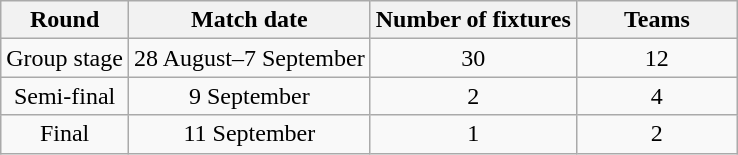<table class="wikitable" style="text-align:center">
<tr>
<th>Round</th>
<th>Match date</th>
<th>Number of fixtures</th>
<th style="width:100px;">Teams</th>
</tr>
<tr>
<td>Group stage</td>
<td>28 August–7 September</td>
<td>30</td>
<td>12</td>
</tr>
<tr>
<td>Semi-final</td>
<td>9 September</td>
<td>2</td>
<td>4</td>
</tr>
<tr>
<td>Final</td>
<td>11 September</td>
<td>1</td>
<td>2</td>
</tr>
</table>
